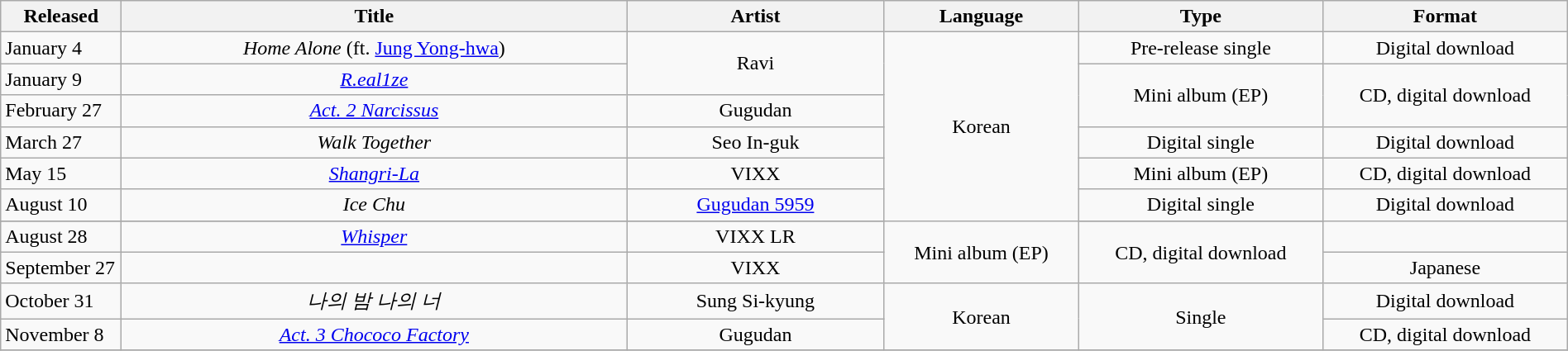<table class="wikitable"  style="width:100%">
<tr>
<th width=90px>Released</th>
<th width=400px>Title</th>
<th width=200px>Artist</th>
<th>Language</th>
<th>Type</th>
<th>Format</th>
</tr>
<tr>
<td>January 4</td>
<td align="center"><em>Home Alone</em> (ft. <a href='#'>Jung Yong-hwa</a>)</td>
<td align="center" rowspan="2">Ravi</td>
<td align="center" rowspan="7">Korean</td>
<td align="center">Pre-release single</td>
<td align="center">Digital download</td>
</tr>
<tr>
<td>January 9</td>
<td align="center"><em><a href='#'>R.eal1ze</a></em></td>
<td align="center" rowspan="2">Mini album (EP)</td>
<td align="center" rowspan="2">CD, digital download</td>
</tr>
<tr>
<td>February 27</td>
<td align="center"><em><a href='#'>Act. 2 Narcissus</a></em></td>
<td align="center">Gugudan</td>
</tr>
<tr>
<td>March 27</td>
<td align="center"><em>Walk Together</em></td>
<td align="center">Seo In-guk</td>
<td align="center">Digital single</td>
<td align="center">Digital download</td>
</tr>
<tr>
<td>May 15</td>
<td align="center"><em><a href='#'>Shangri-La</a></em></td>
<td align="center">VIXX</td>
<td align="center">Mini album (EP)</td>
<td align="center">CD, digital download</td>
</tr>
<tr>
<td>August 10</td>
<td align="center"><em>Ice Chu</em></td>
<td align="center"><a href='#'>Gugudan 5959</a></td>
<td align="center">Digital single</td>
<td align="center">Digital download</td>
</tr>
<tr>
</tr>
<tr>
<td>August 28</td>
<td align="center"><em><a href='#'>Whisper</a></em></td>
<td align="center">VIXX LR</td>
<td align="center" rowspan="2">Mini album (EP)</td>
<td align="center" rowspan="2">CD, digital download</td>
</tr>
<tr>
<td>September 27</td>
<td align="center"></td>
<td align="center">VIXX</td>
<td align="center">Japanese</td>
</tr>
<tr>
<td>October 31</td>
<td align="center"><em>나의 밤 나의 너</em></td>
<td align="center">Sung Si-kyung</td>
<td align="center" rowspan="2">Korean</td>
<td align="center" rowspan="2">Single</td>
<td align="center">Digital download</td>
</tr>
<tr>
<td>November 8</td>
<td align="center"><em><a href='#'>Act. 3 Chococo Factory</a></em></td>
<td align="center">Gugudan</td>
<td align="center">CD, digital download</td>
</tr>
<tr>
</tr>
</table>
